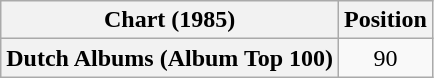<table class="wikitable plainrowheaders" style="text-align:center">
<tr>
<th scope="col">Chart (1985)</th>
<th scope="col">Position</th>
</tr>
<tr>
<th scope="row">Dutch Albums (Album Top 100)</th>
<td>90</td>
</tr>
</table>
